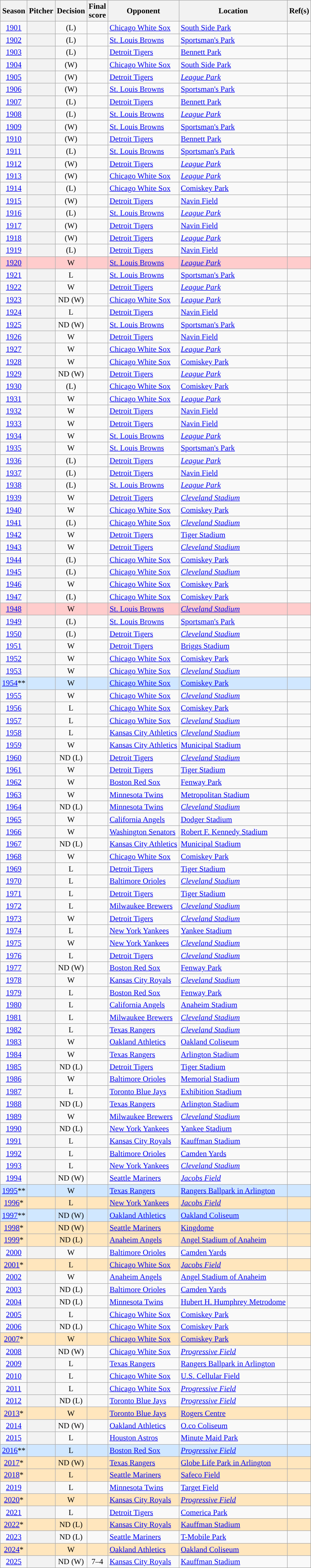<table class="wikitable sortable plainrowheaders">
<tr>
<th scope="col">Season</th>
<th scope="col">Pitcher</th>
<th scope="col">Decision</th>
<th scope="col">Final<br>score</th>
<th scope="col">Opponent</th>
<th scope="col">Location</th>
<th class="unsortable">Ref(s)</th>
</tr>
<tr>
<td align="center"><a href='#'>1901</a></td>
<th scope="row"></th>
<td align=center>(L)</td>
<td align=center></td>
<td><a href='#'>Chicago White Sox</a></td>
<td><a href='#'>South Side Park</a></td>
<td align="center"></td>
</tr>
<tr>
<td align="center"><a href='#'>1902</a></td>
<th scope="row"></th>
<td align=center>(L)</td>
<td align=center></td>
<td><a href='#'>St. Louis Browns</a></td>
<td><a href='#'>Sportsman's Park</a></td>
<td align="center"></td>
</tr>
<tr>
<td align="center"><a href='#'>1903</a></td>
<th scope="row"></th>
<td align=center>(L)</td>
<td align=center></td>
<td><a href='#'>Detroit Tigers</a></td>
<td><a href='#'>Bennett Park</a></td>
<td align="center"></td>
</tr>
<tr>
<td align="center"><a href='#'>1904</a></td>
<th scope="row"></th>
<td align=center>(W)</td>
<td align=center></td>
<td><a href='#'>Chicago White Sox</a></td>
<td><a href='#'>South Side Park</a></td>
<td align="center"></td>
</tr>
<tr>
<td align="center"><a href='#'>1905</a></td>
<th scope="row"> </th>
<td align=center>(W)</td>
<td align=center></td>
<td><a href='#'>Detroit Tigers</a></td>
<td><em><a href='#'>League Park</a></em></td>
<td align="center"></td>
</tr>
<tr>
<td align="center"><a href='#'>1906</a></td>
<th scope="row"></th>
<td align=center>(W)</td>
<td align=center></td>
<td><a href='#'>St. Louis Browns</a></td>
<td><a href='#'>Sportsman's Park</a></td>
<td align="center"></td>
</tr>
<tr>
<td align="center"><a href='#'>1907</a></td>
<th scope="row"></th>
<td align=center>(L)</td>
<td align=center></td>
<td><a href='#'>Detroit Tigers</a></td>
<td><a href='#'>Bennett Park</a></td>
<td align="center"></td>
</tr>
<tr>
<td align="center"><a href='#'>1908</a></td>
<th scope="row"> </th>
<td align=center>(L)</td>
<td align=center></td>
<td><a href='#'>St. Louis Browns</a></td>
<td><em><a href='#'>League Park</a></em></td>
<td align="center"></td>
</tr>
<tr>
<td align="center"><a href='#'>1909</a></td>
<th scope="row"> </th>
<td align=center>(W)</td>
<td align=center></td>
<td><a href='#'>St. Louis Browns</a></td>
<td><a href='#'>Sportsman's Park</a></td>
<td align="center"></td>
</tr>
<tr>
<td align="center"><a href='#'>1910</a></td>
<th scope="row"> </th>
<td align=center>(W)</td>
<td align=center></td>
<td><a href='#'>Detroit Tigers</a></td>
<td><a href='#'>Bennett Park</a></td>
<td align="center"></td>
</tr>
<tr>
<td align="center"><a href='#'>1911</a></td>
<th scope="row"></th>
<td align=center>(L)</td>
<td align=center></td>
<td><a href='#'>St. Louis Browns</a></td>
<td><a href='#'>Sportsman's Park</a></td>
<td align="center"></td>
</tr>
<tr>
<td align="center"><a href='#'>1912</a></td>
<th scope="row"></th>
<td align=center>(W)</td>
<td align=center></td>
<td><a href='#'>Detroit Tigers</a></td>
<td><em><a href='#'>League Park</a></em></td>
<td align="center"></td>
</tr>
<tr>
<td align="center"><a href='#'>1913</a></td>
<th scope="row"></th>
<td align=center>(W)</td>
<td align=center></td>
<td><a href='#'>Chicago White Sox</a></td>
<td><em><a href='#'>League Park</a></em></td>
<td align="center"></td>
</tr>
<tr>
<td align="center"><a href='#'>1914</a></td>
<th scope="row"> </th>
<td align=center>(L)</td>
<td align=center></td>
<td><a href='#'>Chicago White Sox</a></td>
<td><a href='#'>Comiskey Park</a></td>
<td align="center"></td>
</tr>
<tr>
<td align="center"><a href='#'>1915</a></td>
<th scope="row"> </th>
<td align=center>(W)</td>
<td align=center></td>
<td><a href='#'>Detroit Tigers</a></td>
<td><a href='#'>Navin Field</a></td>
<td align="center"></td>
</tr>
<tr>
<td align="center"><a href='#'>1916</a></td>
<th scope="row"> </th>
<td align=center>(L)</td>
<td align=center></td>
<td><a href='#'>St. Louis Browns</a></td>
<td><em><a href='#'>League Park</a></em></td>
<td align="center"></td>
</tr>
<tr>
<td align="center"><a href='#'>1917</a></td>
<th scope="row"></th>
<td align=center>(W)</td>
<td align=center></td>
<td><a href='#'>Detroit Tigers</a></td>
<td><a href='#'>Navin Field</a></td>
<td align="center"></td>
</tr>
<tr>
<td align="center"><a href='#'>1918</a></td>
<th scope="row"> </th>
<td align=center>(W)</td>
<td align=center></td>
<td><a href='#'>Detroit Tigers</a></td>
<td><em><a href='#'>League Park</a></em></td>
<td align="center"></td>
</tr>
<tr>
<td align="center"><a href='#'>1919</a></td>
<th scope="row"> </th>
<td align=center>(L)</td>
<td align=center></td>
<td><a href='#'>Detroit Tigers</a></td>
<td><a href='#'>Navin Field</a></td>
<td align="center"></td>
</tr>
<tr>
<td style="background-color: #FFCCCC" align="center"><a href='#'>1920</a></td>
<td style="background-color: #FFCCCC" scope="row"> </td>
<td style="background-color: #FFCCCC" align="center">W</td>
<td style="background-color: #FFCCCC" align="center"></td>
<td style="background-color: #FFCCCC"><a href='#'>St. Louis Browns</a></td>
<td style="background-color: #FFCCCC"><em><a href='#'>League Park</a></em></td>
<td style="background-color: #FFCCCC" align="center"></td>
</tr>
<tr>
<td align="center"><a href='#'>1921</a></td>
<th scope="row"> </th>
<td align=center>L</td>
<td align=center></td>
<td><a href='#'>St. Louis Browns</a></td>
<td><a href='#'>Sportsman's Park</a></td>
<td align="center"></td>
</tr>
<tr>
<td align="center"><a href='#'>1922</a></td>
<th scope="row"></th>
<td align=center>W</td>
<td align=center></td>
<td><a href='#'>Detroit Tigers</a></td>
<td><em><a href='#'>League Park</a></em></td>
<td align="center"></td>
</tr>
<tr>
<td align="center"><a href='#'>1923</a></td>
<th scope="row"> </th>
<td align=center>ND (W)</td>
<td align=center></td>
<td><a href='#'>Chicago White Sox</a></td>
<td><em><a href='#'>League Park</a></em></td>
<td align="center"></td>
</tr>
<tr>
<td align="center"><a href='#'>1924</a></td>
<th scope="row"></th>
<td align=center>L</td>
<td align=center></td>
<td><a href='#'>Detroit Tigers</a></td>
<td><a href='#'>Navin Field</a></td>
<td align="center"></td>
</tr>
<tr>
<td align="center"><a href='#'>1925</a></td>
<th scope="row"></th>
<td align=center>ND (W)</td>
<td align=center></td>
<td><a href='#'>St. Louis Browns</a></td>
<td><a href='#'>Sportsman's Park</a></td>
<td align="center"></td>
</tr>
<tr>
<td align="center"><a href='#'>1926</a></td>
<th scope="row"></th>
<td align=center>W</td>
<td align=center></td>
<td><a href='#'>Detroit Tigers</a></td>
<td><a href='#'>Navin Field</a></td>
<td align="center"></td>
</tr>
<tr>
<td align="center"><a href='#'>1927</a></td>
<th scope="row"> </th>
<td align=center>W</td>
<td align=center></td>
<td><a href='#'>Chicago White Sox</a></td>
<td><em><a href='#'>League Park</a></em></td>
<td align="center"></td>
</tr>
<tr>
<td align="center"><a href='#'>1928</a></td>
<th scope="row"> </th>
<td align=center>W</td>
<td align=center></td>
<td><a href='#'>Chicago White Sox</a></td>
<td><a href='#'>Comiskey Park</a></td>
<td align="center"></td>
</tr>
<tr>
<td align="center"><a href='#'>1929</a></td>
<th scope="row"></th>
<td align=center>ND (W)</td>
<td align=center></td>
<td><a href='#'>Detroit Tigers</a></td>
<td><em><a href='#'>League Park</a></em></td>
<td align="center"></td>
</tr>
<tr>
<td align="center"><a href='#'>1930</a></td>
<th scope="row"></th>
<td align=center>(L)</td>
<td align=center></td>
<td><a href='#'>Chicago White Sox</a></td>
<td><a href='#'>Comiskey Park</a></td>
<td align="center"></td>
</tr>
<tr>
<td align="center"><a href='#'>1931</a></td>
<th scope="row"></th>
<td align=center>W</td>
<td align=center></td>
<td><a href='#'>Chicago White Sox</a></td>
<td><em><a href='#'>League Park</a></em></td>
<td align="center"></td>
</tr>
<tr>
<td align="center"><a href='#'>1932</a></td>
<th scope="row"> </th>
<td align=center>W</td>
<td align=center></td>
<td><a href='#'>Detroit Tigers</a></td>
<td><a href='#'>Navin Field</a></td>
<td align="center"></td>
</tr>
<tr>
<td align="center"><a href='#'>1933</a></td>
<th scope="row"></th>
<td align=center>W</td>
<td align=center></td>
<td><a href='#'>Detroit Tigers</a></td>
<td><a href='#'>Navin Field</a></td>
<td align="center"></td>
</tr>
<tr>
<td align="center"><a href='#'>1934</a></td>
<th scope="row"></th>
<td align=center>W</td>
<td align=center></td>
<td><a href='#'>St. Louis Browns</a></td>
<td><em><a href='#'>League Park</a></em></td>
<td align="center"></td>
</tr>
<tr>
<td align="center"><a href='#'>1935</a></td>
<th scope="row"></th>
<td align=center>W</td>
<td align=center></td>
<td><a href='#'>St. Louis Browns</a></td>
<td><a href='#'>Sportsman's Park</a></td>
<td align="center"></td>
</tr>
<tr>
<td align="center"><a href='#'>1936</a></td>
<th scope="row"> </th>
<td align=center>(L)</td>
<td align=center></td>
<td><a href='#'>Detroit Tigers</a></td>
<td><em><a href='#'>League Park</a></em></td>
<td align="center"></td>
</tr>
<tr>
<td align="center"><a href='#'>1937</a></td>
<th scope="row"> </th>
<td align=center>(L)</td>
<td align=center></td>
<td><a href='#'>Detroit Tigers</a></td>
<td><a href='#'>Navin Field</a></td>
<td align="center"></td>
</tr>
<tr>
<td align="center"><a href='#'>1938</a></td>
<th scope="row"></th>
<td align=center>(L)</td>
<td align=center></td>
<td><a href='#'>St. Louis Browns</a></td>
<td><em><a href='#'>League Park</a></em></td>
<td align="center"></td>
</tr>
<tr>
<td align="center"><a href='#'>1939</a></td>
<th scope="row"></th>
<td align=center>W</td>
<td align=center></td>
<td><a href='#'>Detroit Tigers</a></td>
<td><em><a href='#'>Cleveland Stadium</a></em></td>
<td align="center"></td>
</tr>
<tr>
<td align="center"><a href='#'>1940</a></td>
<th scope="row"> </th>
<td align=center>W</td>
<td align=center></td>
<td><a href='#'>Chicago White Sox</a></td>
<td><a href='#'>Comiskey Park</a></td>
<td align="center"></td>
</tr>
<tr>
<td align="center"><a href='#'>1941</a></td>
<th scope="row"> </th>
<td align=center>(L)</td>
<td align=center></td>
<td><a href='#'>Chicago White Sox</a></td>
<td><em><a href='#'>Cleveland Stadium</a></em></td>
<td align="center"></td>
</tr>
<tr>
<td align="center"><a href='#'>1942</a></td>
<th scope="row"></th>
<td align=center>W</td>
<td align=center></td>
<td><a href='#'>Detroit Tigers</a></td>
<td><a href='#'>Tiger Stadium</a></td>
<td align="center"></td>
</tr>
<tr>
<td align="center"><a href='#'>1943</a></td>
<th scope="row"> </th>
<td align=center>W</td>
<td align=center></td>
<td><a href='#'>Detroit Tigers</a></td>
<td><em><a href='#'>Cleveland Stadium</a></em></td>
<td align="center"></td>
</tr>
<tr>
<td align="center"><a href='#'>1944</a></td>
<th scope="row"></th>
<td align=center>(L)</td>
<td align=center></td>
<td><a href='#'>Chicago White Sox</a></td>
<td><a href='#'>Comiskey Park</a></td>
<td align="center"></td>
</tr>
<tr>
<td align="center"><a href='#'>1945</a></td>
<th scope="row"></th>
<td align=center>(L)</td>
<td align=center></td>
<td><a href='#'>Chicago White Sox</a></td>
<td><em><a href='#'>Cleveland Stadium</a></em></td>
<td align="center"></td>
</tr>
<tr>
<td align="center"><a href='#'>1946</a></td>
<th scope="row"> </th>
<td align=center>W</td>
<td align=center></td>
<td><a href='#'>Chicago White Sox</a></td>
<td><a href='#'>Comiskey Park</a></td>
<td align="center"></td>
</tr>
<tr>
<td align="center"><a href='#'>1947</a></td>
<th scope="row"> </th>
<td align=center>(L)</td>
<td align=center></td>
<td><a href='#'>Chicago White Sox</a></td>
<td><a href='#'>Comiskey Park</a></td>
<td align="center"></td>
</tr>
<tr>
<td style="background-color: #FFCCCC" align="center"><a href='#'>1948</a></td>
<td style="background-color: #FFCCCC" scope="row"> </td>
<td style="background-color: #FFCCCC" align="center">W</td>
<td style="background-color: #FFCCCC" align="center"></td>
<td style="background-color: #FFCCCC"><a href='#'>St. Louis Browns</a></td>
<td style="background-color: #FFCCCC"><em><a href='#'>Cleveland Stadium</a></em></td>
<td style="background-color: #FFCCCC" align="center"></td>
</tr>
<tr>
<td align="center"><a href='#'>1949</a></td>
<th scope="row"> </th>
<td align=center>(L)</td>
<td align=center></td>
<td><a href='#'>St. Louis Browns</a></td>
<td><a href='#'>Sportsman's Park</a></td>
<td align="center"></td>
</tr>
<tr>
<td align="center"><a href='#'>1950</a></td>
<th scope="row"></th>
<td align=center>(L)</td>
<td align=center></td>
<td><a href='#'>Detroit Tigers</a></td>
<td><em><a href='#'>Cleveland Stadium</a></em></td>
<td align="center"></td>
</tr>
<tr>
<td align="center"><a href='#'>1951</a></td>
<th scope="row"> </th>
<td align=center>W</td>
<td align=center></td>
<td><a href='#'>Detroit Tigers</a></td>
<td><a href='#'>Briggs Stadium</a></td>
<td align="center"></td>
</tr>
<tr>
<td align="center"><a href='#'>1952</a></td>
<th scope="row"></th>
<td align=center>W</td>
<td align=center></td>
<td><a href='#'>Chicago White Sox</a></td>
<td><a href='#'>Comiskey Park</a></td>
<td align="center"></td>
</tr>
<tr>
<td align="center"><a href='#'>1953</a></td>
<th scope="row"> </th>
<td align=center>W</td>
<td align=center></td>
<td><a href='#'>Chicago White Sox</a></td>
<td><em><a href='#'>Cleveland Stadium</a></em></td>
<td align="center"></td>
</tr>
<tr>
<td style="background-color: #D0E7FF" align="center"><a href='#'>1954</a>**</td>
<td style="background-color: #D0E7FF" scope="row"> </td>
<td style="background-color: #D0E7FF" align="center">W</td>
<td style="background-color: #D0E7FF" align="center"></td>
<td style="background-color: #D0E7FF"><a href='#'>Chicago White Sox</a></td>
<td style="background-color: #D0E7FF"><a href='#'>Comiskey Park</a></td>
<td style="background-color: #D0E7FF" align="center"></td>
</tr>
<tr>
<td align="center"><a href='#'>1955</a></td>
<th scope="row"> </th>
<td align=center>W</td>
<td align=center></td>
<td><a href='#'>Chicago White Sox</a></td>
<td><em><a href='#'>Cleveland Stadium</a></em></td>
<td align="center"></td>
</tr>
<tr>
<td align="center"><a href='#'>1956</a></td>
<th scope="row"> </th>
<td align=center>L</td>
<td align=center></td>
<td><a href='#'>Chicago White Sox</a></td>
<td><a href='#'>Comiskey Park</a></td>
<td align="center"></td>
</tr>
<tr>
<td align="center"><a href='#'>1957</a></td>
<th scope="row"></th>
<td align=center>L</td>
<td align=center></td>
<td><a href='#'>Chicago White Sox</a></td>
<td><em><a href='#'>Cleveland Stadium</a></em></td>
<td align="center"></td>
</tr>
<tr>
<td align="center"><a href='#'>1958</a></td>
<th scope="row"> </th>
<td align=center>L</td>
<td align=center></td>
<td><a href='#'>Kansas City Athletics</a></td>
<td><em><a href='#'>Cleveland Stadium</a></em></td>
<td align="center"></td>
</tr>
<tr>
<td align="center"><a href='#'>1959</a></td>
<th scope="row"></th>
<td align=center>W</td>
<td align=center></td>
<td><a href='#'>Kansas City Athletics</a></td>
<td><a href='#'>Municipal Stadium</a></td>
<td align="center"></td>
</tr>
<tr>
<td align="center"><a href='#'>1960</a></td>
<th scope="row"> </th>
<td align=center>ND (L)</td>
<td align=center></td>
<td><a href='#'>Detroit Tigers</a></td>
<td><em><a href='#'>Cleveland Stadium</a></em></td>
<td align="center"></td>
</tr>
<tr>
<td align="center"><a href='#'>1961</a></td>
<th scope="row"></th>
<td align=center>W</td>
<td align=center></td>
<td><a href='#'>Detroit Tigers</a></td>
<td><a href='#'>Tiger Stadium</a></td>
<td align="center"></td>
</tr>
<tr>
<td align="center"><a href='#'>1962</a></td>
<th scope="row"></th>
<td align=center>W</td>
<td align=center></td>
<td><a href='#'>Boston Red Sox</a></td>
<td><a href='#'>Fenway Park</a></td>
<td align="center"></td>
</tr>
<tr>
<td align="center"><a href='#'>1963</a></td>
<th scope="row"></th>
<td align=center>W</td>
<td align=center></td>
<td><a href='#'>Minnesota Twins</a></td>
<td><a href='#'>Metropolitan Stadium</a></td>
<td align="center"></td>
</tr>
<tr>
<td align="center"><a href='#'>1964</a></td>
<th scope="row"> </th>
<td align=center>ND (L)</td>
<td align=center></td>
<td><a href='#'>Minnesota Twins</a></td>
<td><em><a href='#'>Cleveland Stadium</a></em></td>
<td align="center"></td>
</tr>
<tr>
<td align="center"><a href='#'>1965</a></td>
<th scope="row"></th>
<td align=center>W</td>
<td align=center></td>
<td><a href='#'>California Angels</a></td>
<td><a href='#'>Dodger Stadium</a></td>
<td align="center"></td>
</tr>
<tr>
<td align="center"><a href='#'>1966</a></td>
<th scope="row"></th>
<td align=center>W</td>
<td align=center></td>
<td><a href='#'>Washington Senators</a></td>
<td><a href='#'>Robert F. Kennedy Stadium</a></td>
<td align="center"></td>
</tr>
<tr>
<td align="center"><a href='#'>1967</a></td>
<th scope="row"> </th>
<td align=center>ND (L)</td>
<td align=center></td>
<td><a href='#'>Kansas City Athletics</a></td>
<td><a href='#'>Municipal Stadium</a></td>
<td align="center"></td>
</tr>
<tr>
<td align="center"><a href='#'>1968</a></td>
<th scope="row"></th>
<td align=center>W</td>
<td align=center></td>
<td><a href='#'>Chicago White Sox</a></td>
<td><a href='#'>Comiskey Park</a></td>
<td align="center"></td>
</tr>
<tr>
<td align="center"><a href='#'>1969</a></td>
<th scope="row"></th>
<td align=center>L</td>
<td align=center></td>
<td><a href='#'>Detroit Tigers</a></td>
<td><a href='#'>Tiger Stadium</a></td>
<td align="center"></td>
</tr>
<tr>
<td align="center"><a href='#'>1970</a></td>
<th scope="row"> </th>
<td align=center>L</td>
<td align=center></td>
<td><a href='#'>Baltimore Orioles</a></td>
<td><em><a href='#'>Cleveland Stadium</a></em></td>
<td align="center"></td>
</tr>
<tr>
<td align="center"><a href='#'>1971</a></td>
<th scope="row"></th>
<td align=center>L</td>
<td align=center></td>
<td><a href='#'>Detroit Tigers</a></td>
<td><a href='#'>Tiger Stadium</a></td>
<td align="center"></td>
</tr>
<tr>
<td align="center"><a href='#'>1972</a></td>
<th scope="row"></th>
<td align=center>L</td>
<td align=center></td>
<td><a href='#'>Milwaukee Brewers</a></td>
<td><em><a href='#'>Cleveland Stadium</a></em></td>
<td align="center"></td>
</tr>
<tr>
<td align="center"><a href='#'>1973</a></td>
<th scope="row"> </th>
<td align=center>W</td>
<td align=center></td>
<td><a href='#'>Detroit Tigers</a></td>
<td><em><a href='#'>Cleveland Stadium</a></em></td>
<td align="center"></td>
</tr>
<tr>
<td align="center"><a href='#'>1974</a></td>
<th scope="row"> </th>
<td align=center>L</td>
<td align=center></td>
<td><a href='#'>New York Yankees</a></td>
<td><a href='#'>Yankee Stadium</a></td>
<td align="center"></td>
</tr>
<tr>
<td align="center"><a href='#'>1975</a></td>
<th scope="row"> </th>
<td align=center>W</td>
<td align=center></td>
<td><a href='#'>New York Yankees</a></td>
<td><em><a href='#'>Cleveland Stadium</a></em></td>
<td align="center"></td>
</tr>
<tr>
<td align="center"><a href='#'>1976</a></td>
<th scope="row"></th>
<td align=center>L</td>
<td align=center></td>
<td><a href='#'>Detroit Tigers</a></td>
<td><em><a href='#'>Cleveland Stadium</a></em></td>
<td align="center"></td>
</tr>
<tr>
<td align="center"><a href='#'>1977</a></td>
<th scope="row"> </th>
<td align=center>ND (W)</td>
<td align=center></td>
<td><a href='#'>Boston Red Sox</a></td>
<td><a href='#'>Fenway Park</a></td>
<td align="center"></td>
</tr>
<tr>
<td align="center"><a href='#'>1978</a></td>
<th scope="row"></th>
<td align=center>W</td>
<td align=center></td>
<td><a href='#'>Kansas City Royals</a></td>
<td><em><a href='#'>Cleveland Stadium</a></em></td>
<td align="center"></td>
</tr>
<tr>
<td align="center"><a href='#'>1979</a></td>
<th scope="row"></th>
<td align=center>L</td>
<td align=center></td>
<td><a href='#'>Boston Red Sox</a></td>
<td><a href='#'>Fenway Park</a></td>
<td align="center"></td>
</tr>
<tr>
<td align="center"><a href='#'>1980</a></td>
<th scope="row"></th>
<td align=center>L</td>
<td align=center></td>
<td><a href='#'>California Angels</a></td>
<td><a href='#'>Anaheim Stadium</a></td>
<td align="center"></td>
</tr>
<tr>
<td align="center"><a href='#'>1981</a></td>
<th scope="row"></th>
<td align=center>L</td>
<td align=center></td>
<td><a href='#'>Milwaukee Brewers</a></td>
<td><em><a href='#'>Cleveland Stadium</a></em></td>
<td align="center"></td>
</tr>
<tr>
<td align="center"><a href='#'>1982</a></td>
<th scope="row"></th>
<td align=center>L</td>
<td align=center></td>
<td><a href='#'>Texas Rangers</a></td>
<td><em><a href='#'>Cleveland Stadium</a></em></td>
<td align="center"></td>
</tr>
<tr>
<td align="center"><a href='#'>1983</a></td>
<th scope="row"></th>
<td align=center>W</td>
<td align=center></td>
<td><a href='#'>Oakland Athletics</a></td>
<td><a href='#'>Oakland Coliseum</a></td>
<td align="center"></td>
</tr>
<tr>
<td align="center"><a href='#'>1984</a></td>
<th scope="row"> </th>
<td align=center>W</td>
<td align=center></td>
<td><a href='#'>Texas Rangers</a></td>
<td><a href='#'>Arlington Stadium</a></td>
<td align="center"></td>
</tr>
<tr>
<td align="center"><a href='#'>1985</a></td>
<th scope="row"> </th>
<td align=center>ND (L)</td>
<td align=center></td>
<td><a href='#'>Detroit Tigers</a></td>
<td><a href='#'>Tiger Stadium</a></td>
<td align="center"></td>
</tr>
<tr>
<td align="center"><a href='#'>1986</a></td>
<th scope="row"></th>
<td align=center>W</td>
<td align=center></td>
<td><a href='#'>Baltimore Orioles</a></td>
<td><a href='#'>Memorial Stadium</a></td>
<td align="center"></td>
</tr>
<tr>
<td align="center"><a href='#'>1987</a></td>
<th scope="row"></th>
<td align=center>L</td>
<td align=center></td>
<td><a href='#'>Toronto Blue Jays</a></td>
<td><a href='#'>Exhibition Stadium</a></td>
<td align="center"></td>
</tr>
<tr>
<td align="center"><a href='#'>1988</a></td>
<th scope="row"> </th>
<td align=center>ND (L)</td>
<td align=center></td>
<td><a href='#'>Texas Rangers</a></td>
<td><a href='#'>Arlington Stadium</a></td>
<td align="center"></td>
</tr>
<tr>
<td align="center"><a href='#'>1989</a></td>
<th scope="row"></th>
<td align=center>W</td>
<td align=center></td>
<td><a href='#'>Milwaukee Brewers</a></td>
<td><em><a href='#'>Cleveland Stadium</a></em></td>
<td align="center"></td>
</tr>
<tr>
<td align="center"><a href='#'>1990</a></td>
<th scope="row"></th>
<td align=center>ND (L)</td>
<td align=center></td>
<td><a href='#'>New York Yankees</a></td>
<td><a href='#'>Yankee Stadium</a></td>
<td align="center"></td>
</tr>
<tr>
<td align="center"><a href='#'>1991</a></td>
<th scope="row"> </th>
<td align=center>L</td>
<td align=center></td>
<td><a href='#'>Kansas City Royals</a></td>
<td><a href='#'>Kauffman Stadium</a></td>
<td align="center"></td>
</tr>
<tr>
<td align="center"><a href='#'>1992</a></td>
<th scope="row"></th>
<td align=center>L</td>
<td align=center></td>
<td><a href='#'>Baltimore Orioles</a></td>
<td><a href='#'>Camden Yards</a></td>
<td align="center"></td>
</tr>
<tr>
<td align="center"><a href='#'>1993</a></td>
<th scope="row"> </th>
<td align=center>L</td>
<td align=center></td>
<td><a href='#'>New York Yankees</a></td>
<td><em><a href='#'>Cleveland Stadium</a></em></td>
<td align="center"></td>
</tr>
<tr>
<td align="center"><a href='#'>1994</a></td>
<th scope="row"></th>
<td align=center>ND (W)</td>
<td align=center></td>
<td><a href='#'>Seattle Mariners</a></td>
<td><em><a href='#'>Jacobs Field</a></em></td>
<td align="center"></td>
</tr>
<tr>
<td style="background-color: #D0E7FF" align="center"><a href='#'>1995</a>**</td>
<td style="background-color: #D0E7FF" scope="row"> </td>
<td style="background-color: #D0E7FF" align="center">W</td>
<td style="background-color: #D0E7FF" align="center"></td>
<td style="background-color: #D0E7FF"><a href='#'>Texas Rangers</a></td>
<td style="background-color: #D0E7FF"><a href='#'>Rangers Ballpark in Arlington</a></td>
<td style="background-color: #D0E7FF" align="center"></td>
</tr>
<tr>
<td style="background-color: #FFE6BD" align="center"><a href='#'>1996</a>*</td>
<td style="background-color: #FFE6BD" scope="row"> </td>
<td style="background-color: #FFE6BD" align="center">L</td>
<td style="background-color: #FFE6BD" align="center"></td>
<td style="background-color: #FFE6BD"><a href='#'>New York Yankees</a></td>
<td style="background-color: #FFE6BD"><em><a href='#'>Jacobs Field</a></em></td>
<td style="background-color: #FFE6BD" align="center"></td>
</tr>
<tr>
<td style="background-color: #D0E7FF" align="center"><a href='#'>1997</a>**</td>
<td style="background-color: #D0E7FF" scope="row"> </td>
<td style="background-color: #D0E7FF" align="center">ND (W)</td>
<td style="background-color: #D0E7FF" align="center"></td>
<td style="background-color: #D0E7FF"><a href='#'>Oakland Athletics</a></td>
<td style="background-color: #D0E7FF"><a href='#'>Oakland Coliseum</a></td>
<td style="background-color: #D0E7FF" align="center"></td>
</tr>
<tr>
<td style="background-color: #FFE6BD" align="center"><a href='#'>1998</a>*</td>
<td style="background-color: #FFE6BD" scope="row"> </td>
<td style="background-color: #FFE6BD" align="center">ND (W)</td>
<td style="background-color: #FFE6BD" align="center"></td>
<td style="background-color: #FFE6BD"><a href='#'>Seattle Mariners</a></td>
<td style="background-color: #FFE6BD"><a href='#'>Kingdome</a></td>
<td style="background-color: #FFE6BD" align="center"></td>
</tr>
<tr>
<td style="background-color: #FFE6BD" align="center"><a href='#'>1999</a>*</td>
<td style="background-color: #FFE6BD" scope="row"></td>
<td style="background-color: #FFE6BD" align="center">ND (L)</td>
<td style="background-color: #FFE6BD" align="center"></td>
<td style="background-color: #FFE6BD"><a href='#'>Anaheim Angels</a></td>
<td style="background-color: #FFE6BD"><a href='#'>Angel Stadium of Anaheim</a></td>
<td style="background-color: #FFE6BD" align="center"></td>
</tr>
<tr>
<td align="center"><a href='#'>2000</a></td>
<th scope="row"></th>
<td align=center>W</td>
<td align=center></td>
<td><a href='#'>Baltimore Orioles</a></td>
<td><a href='#'>Camden Yards</a></td>
<td align="center"></td>
</tr>
<tr>
<td style="background-color: #FFE6BD" align="center"><a href='#'>2001</a>*</td>
<td style="background-color: #FFE6BD" scope="row"> </td>
<td style="background-color: #FFE6BD" align="center">L</td>
<td style="background-color: #FFE6BD" align="center"></td>
<td style="background-color: #FFE6BD"><a href='#'>Chicago White Sox</a></td>
<td style="background-color: #FFE6BD"><em><a href='#'>Jacobs Field</a></em></td>
<td style="background-color: #FFE6BD" align="center"></td>
</tr>
<tr>
<td align="center"><a href='#'>2002</a></td>
<th scope="row"> </th>
<td align=center>W</td>
<td align=center></td>
<td><a href='#'>Anaheim Angels</a></td>
<td><a href='#'>Angel Stadium of Anaheim</a></td>
<td align="center"></td>
</tr>
<tr>
<td align="center"><a href='#'>2003</a></td>
<th scope="row"></th>
<td align=center>ND (L)</td>
<td align=center></td>
<td><a href='#'>Baltimore Orioles</a></td>
<td><a href='#'>Camden Yards</a></td>
<td align="center"></td>
</tr>
<tr>
<td align="center"><a href='#'>2004</a></td>
<th scope="row"> </th>
<td align=center>ND (L)</td>
<td align=center></td>
<td><a href='#'>Minnesota Twins</a></td>
<td><a href='#'>Hubert H. Humphrey Metrodome</a></td>
<td align="center"></td>
</tr>
<tr>
<td align="center"><a href='#'>2005</a></td>
<th scope="row"></th>
<td align=center>L</td>
<td align=center></td>
<td><a href='#'>Chicago White Sox</a></td>
<td><a href='#'>Comiskey Park</a></td>
<td align="center"></td>
</tr>
<tr>
<td align="center"><a href='#'>2006</a></td>
<th scope="row"> </th>
<td align=center>ND (L)</td>
<td align=center></td>
<td><a href='#'>Chicago White Sox</a></td>
<td><a href='#'>Comiskey Park</a></td>
<td align="center"></td>
</tr>
<tr>
<td style="background-color: #FFE6BD" align="center"><a href='#'>2007</a>*</td>
<td style="background-color: #FFE6BD" scope="row"> </td>
<td style="background-color: #FFE6BD" align="center">W</td>
<td style="background-color: #FFE6BD" align="center"></td>
<td style="background-color: #FFE6BD"><a href='#'>Chicago White Sox</a></td>
<td style="background-color: #FFE6BD"><a href='#'>Comiskey Park</a></td>
<td style="background-color: #FFE6BD" align="center"></td>
</tr>
<tr>
<td align="center"><a href='#'>2008</a></td>
<th scope="row"> </th>
<td align=center>ND (W)</td>
<td align=center></td>
<td><a href='#'>Chicago White Sox</a></td>
<td><em><a href='#'>Progressive Field</a></em></td>
<td align="center"></td>
</tr>
<tr>
<td align="center"><a href='#'>2009</a></td>
<th scope="row"></th>
<td align=center>L</td>
<td align=center></td>
<td><a href='#'>Texas Rangers</a></td>
<td><a href='#'>Rangers Ballpark in Arlington</a></td>
<td align="center"></td>
</tr>
<tr>
<td align="center"><a href='#'>2010</a></td>
<th scope="row"> </th>
<td align=center>L</td>
<td align=center></td>
<td><a href='#'>Chicago White Sox</a></td>
<td><a href='#'>U.S. Cellular Field</a></td>
<td align="center"></td>
</tr>
<tr>
<td align="center"><a href='#'>2011</a></td>
<th scope="row"></th>
<td align=center>L</td>
<td align=center></td>
<td><a href='#'>Chicago White Sox</a></td>
<td><em><a href='#'>Progressive Field</a></em></td>
<td align="center"></td>
</tr>
<tr>
<td align="center"><a href='#'>2012</a></td>
<th scope="row"></th>
<td align=center>ND (L)</td>
<td align=center></td>
<td><a href='#'>Toronto Blue Jays</a></td>
<td><em><a href='#'>Progressive Field</a></em></td>
<td align="center"></td>
</tr>
<tr>
<td style="background-color: #FFE6BD" align="center"><a href='#'>2013</a>*</td>
<td style="background-color: #FFE6BD" scope="row"> </td>
<td style="background-color: #FFE6BD" align=center>W</td>
<td style="background-color: #FFE6BD" align=center></td>
<td style="background-color: #FFE6BD"><a href='#'>Toronto Blue Jays</a></td>
<td style="background-color: #FFE6BD"><a href='#'>Rogers Centre</a></td>
<td style="background-color: #FFE6BD" align="center"></td>
</tr>
<tr>
<td align="center"><a href='#'>2014</a></td>
<th scope="row"> </th>
<td align=center>ND (W)</td>
<td align=center></td>
<td><a href='#'>Oakland Athletics</a></td>
<td><a href='#'>O.co Coliseum</a></td>
<td align="center"></td>
</tr>
<tr>
<td align="center"><a href='#'>2015</a></td>
<th scope="row"></th>
<td align=center>L</td>
<td align=center></td>
<td><a href='#'>Houston Astros</a></td>
<td><a href='#'>Minute Maid Park</a></td>
<td align="center"></td>
</tr>
<tr>
<td style="background-color: #D0E7FF" align="center"><a href='#'>2016</a>**</td>
<th style="background-color: #D0E7FF" scope="row"> </th>
<td style="background-color: #D0E7FF" align=center>L</td>
<td style="background-color: #D0E7FF" align=center></td>
<td style="background-color: #D0E7FF"><a href='#'>Boston Red Sox</a></td>
<td style="background-color: #D0E7FF"><em><a href='#'>Progressive Field</a></em></td>
<td style="background-color: #D0E7FF" align="center"></td>
</tr>
<tr>
<td style="background-color: #FFE6BD" align="center"><a href='#'>2017</a>*</td>
<td style="background-color: #FFE6BD" scope="row"> </td>
<td style="background-color: #FFE6BD" align=center>ND (W)</td>
<td style="background-color: #FFE6BD" align=center></td>
<td style="background-color: #FFE6BD"><a href='#'>Texas Rangers</a></td>
<td style="background-color: #FFE6BD"><a href='#'>Globe Life Park in Arlington</a></td>
<td style="background-color: #FFE6BD" align="center"></td>
</tr>
<tr>
<td style="background-color: #FFE6BD" align="center"><a href='#'>2018</a>*</td>
<td style="background-color: #FFE6BD" scope="row"> </td>
<td style="background-color: #FFE6BD" align=center>L</td>
<td style="background-color: #FFE6BD" align=center></td>
<td style="background-color: #FFE6BD"><a href='#'>Seattle Mariners</a></td>
<td style="background-color: #FFE6BD"><a href='#'>Safeco Field</a></td>
<td style="background-color: #FFE6BD" align="center"></td>
</tr>
<tr>
<td align="center"><a href='#'>2019</a></td>
<th scope="row"> </th>
<td align=center>L</td>
<td align=center></td>
<td><a href='#'>Minnesota Twins</a></td>
<td><a href='#'>Target Field</a></td>
<td align="center"></td>
</tr>
<tr>
<td style="background-color: #FFE6BD" align="center"><a href='#'>2020</a>*</td>
<td style="background-color: #FFE6BD" scope="row"></td>
<td style="background-color: #FFE6BD" align=center>W</td>
<td style="background-color: #FFE6BD" align=center></td>
<td style="background-color: #FFE6BD"><a href='#'>Kansas City Royals</a></td>
<td style="background-color: #FFE6BD"><em><a href='#'>Progressive Field</a></em></td>
<td style="background-color: #FFE6BD" align="center"></td>
</tr>
<tr>
<td align="center"><a href='#'>2021</a></td>
<th scope="row"> </th>
<td align=center>L</td>
<td align=center></td>
<td><a href='#'>Detroit Tigers</a></td>
<td><a href='#'>Comerica Park</a></td>
<td align="center"></td>
</tr>
<tr>
<td style="background-color: #FFE6BD" align="center"><a href='#'>2022</a>*</td>
<td style="background-color: #FFE6BD" scope="row"> </td>
<td style="background-color: #FFE6BD" align=center>ND (L)</td>
<td style="background-color: #FFE6BD" align=center></td>
<td style="background-color: #FFE6BD"><a href='#'>Kansas City Royals</a></td>
<td style="background-color: #FFE6BD"><a href='#'>Kauffman Stadium</a></td>
<td style="background-color: #FFE6BD" align="center"></td>
</tr>
<tr>
<td align="center"><a href='#'>2023</a></td>
<th scope="row"> </th>
<td align=center>ND (L)</td>
<td align=center></td>
<td><a href='#'>Seattle Mariners</a></td>
<td><a href='#'>T-Mobile Park</a></td>
<td align="center"></td>
</tr>
<tr>
<td style="background-color: #FFE6BD" align="center"><a href='#'>2024</a>*</td>
<th style="background-color: #FFE6BD" scope="row"> </th>
<td style="background-color: #FFE6BD" align="center">W</td>
<td style="background-color: #FFE6BD" align="center"></td>
<td style="background-color: #FFE6BD"><a href='#'>Oakland Athletics</a></td>
<td style="background-color: #FFE6BD"><a href='#'>Oakland Coliseum</a></td>
<td style="background-color: #FFE6BD" align="center"></td>
</tr>
<tr>
<td align="center"><a href='#'>2025</a></td>
<th scope="row"></th>
<td align=center>ND (W)</td>
<td align=center>7–4</td>
<td><a href='#'>Kansas City Royals</a></td>
<td><a href='#'>Kauffman Stadium</a></td>
<td align="center"></td>
</tr>
</table>
